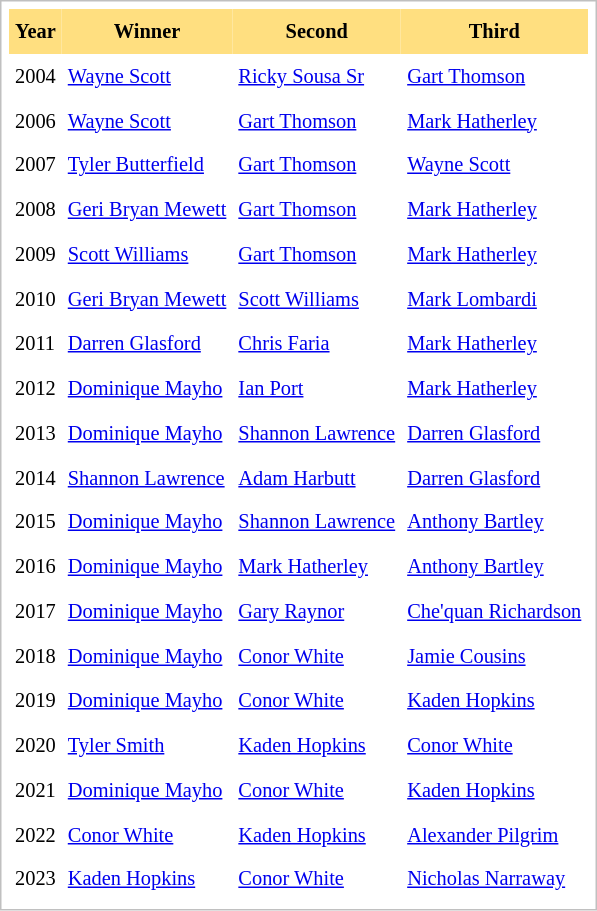<table cellpadding="4" cellspacing="0"  style="border: 1px solid silver; color: black; margin: 0 0 0.5em 0; background-color: white; padding: 5px; text-align: left; font-size:85%; vertical-align: top; line-height:1.6em;">
<tr>
<th scope=col; align="center" bgcolor="FFDF80">Year</th>
<th scope=col; align="center" bgcolor="FFDF80">Winner</th>
<th scope=col; align="center" bgcolor="FFDF80">Second</th>
<th scope=col; align="center" bgcolor="FFDF80">Third</th>
</tr>
<tr>
</tr>
<tr>
<td>2004</td>
<td><a href='#'>Wayne Scott</a></td>
<td><a href='#'>Ricky Sousa Sr</a></td>
<td><a href='#'>Gart Thomson</a></td>
</tr>
<tr>
<td>2006</td>
<td><a href='#'>Wayne Scott</a></td>
<td><a href='#'>Gart Thomson</a></td>
<td><a href='#'>Mark Hatherley</a></td>
</tr>
<tr>
<td>2007</td>
<td><a href='#'>Tyler Butterfield</a></td>
<td><a href='#'>Gart Thomson</a></td>
<td><a href='#'>Wayne Scott</a></td>
</tr>
<tr>
<td>2008</td>
<td><a href='#'>Geri Bryan Mewett</a></td>
<td><a href='#'>Gart Thomson</a></td>
<td><a href='#'>Mark Hatherley</a></td>
</tr>
<tr>
<td>2009</td>
<td><a href='#'>Scott Williams</a></td>
<td><a href='#'>Gart Thomson</a></td>
<td><a href='#'>Mark Hatherley</a></td>
</tr>
<tr>
<td>2010</td>
<td><a href='#'>Geri Bryan Mewett</a></td>
<td><a href='#'>Scott Williams</a></td>
<td><a href='#'>Mark Lombardi</a></td>
</tr>
<tr>
<td>2011</td>
<td><a href='#'>Darren Glasford</a></td>
<td><a href='#'>Chris Faria</a></td>
<td><a href='#'>Mark Hatherley</a></td>
</tr>
<tr>
<td>2012</td>
<td><a href='#'>Dominique Mayho</a></td>
<td><a href='#'>Ian Port</a></td>
<td><a href='#'>Mark Hatherley</a></td>
</tr>
<tr>
<td>2013</td>
<td><a href='#'>Dominique Mayho</a></td>
<td><a href='#'>Shannon Lawrence</a></td>
<td><a href='#'>Darren Glasford</a></td>
</tr>
<tr>
<td>2014</td>
<td><a href='#'>Shannon Lawrence</a></td>
<td><a href='#'>Adam Harbutt</a></td>
<td><a href='#'>Darren Glasford</a></td>
</tr>
<tr>
<td>2015</td>
<td><a href='#'>Dominique Mayho</a></td>
<td><a href='#'>Shannon Lawrence</a></td>
<td><a href='#'>Anthony Bartley</a></td>
</tr>
<tr>
<td>2016</td>
<td><a href='#'>Dominique Mayho</a></td>
<td><a href='#'>Mark Hatherley</a></td>
<td><a href='#'>Anthony Bartley</a></td>
</tr>
<tr>
<td>2017</td>
<td><a href='#'>Dominique Mayho</a></td>
<td><a href='#'>Gary Raynor</a></td>
<td><a href='#'>Che'quan Richardson</a></td>
</tr>
<tr>
<td>2018</td>
<td><a href='#'>Dominique Mayho</a></td>
<td><a href='#'>Conor White</a></td>
<td><a href='#'>Jamie Cousins</a></td>
</tr>
<tr>
<td>2019</td>
<td><a href='#'>Dominique Mayho</a></td>
<td><a href='#'>Conor White</a></td>
<td><a href='#'>Kaden Hopkins</a></td>
</tr>
<tr>
<td>2020</td>
<td><a href='#'>Tyler Smith</a></td>
<td><a href='#'>Kaden Hopkins</a></td>
<td><a href='#'>Conor White</a></td>
</tr>
<tr>
<td>2021</td>
<td><a href='#'>Dominique Mayho</a></td>
<td><a href='#'>Conor White</a></td>
<td><a href='#'>Kaden Hopkins</a></td>
</tr>
<tr>
<td>2022</td>
<td><a href='#'>Conor White</a></td>
<td><a href='#'>Kaden Hopkins</a></td>
<td><a href='#'>Alexander Pilgrim</a></td>
</tr>
<tr>
<td>2023</td>
<td><a href='#'>Kaden Hopkins</a></td>
<td><a href='#'>Conor White</a></td>
<td><a href='#'>Nicholas Narraway</a></td>
</tr>
</table>
